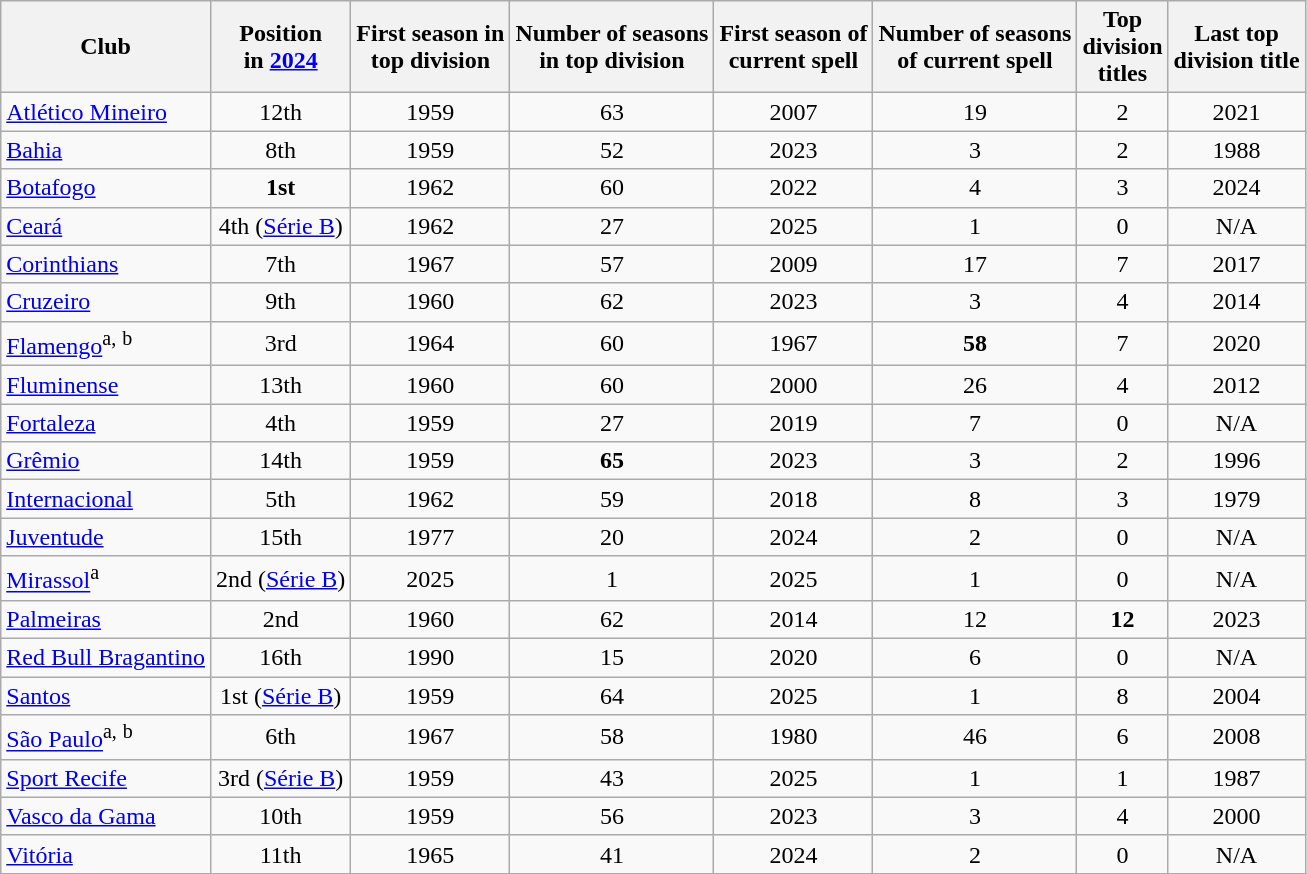<table class="wikitable sortable" style="text-align:center">
<tr>
<th>Club</th>
<th>Position<br>in <a href='#'>2024</a></th>
<th>First season in<br>top division</th>
<th>Number of seasons<br>in top division</th>
<th>First season of<br>current spell</th>
<th>Number of seasons<br>of current spell</th>
<th>Top <br> division<br>titles</th>
<th>Last top <br> division title</th>
</tr>
<tr>
<td style="text-align:left"><a href='#'>Atlético Mineiro</a></td>
<td data-sort-value="012">12th</td>
<td>1959</td>
<td>63</td>
<td>2007</td>
<td>19</td>
<td>2</td>
<td>2021</td>
</tr>
<tr>
<td style="text-align:left"><a href='#'>Bahia</a></td>
<td data-sort-value="008">8th</td>
<td>1959</td>
<td>52</td>
<td>2023</td>
<td>3</td>
<td>2</td>
<td>1988</td>
</tr>
<tr>
<td style="text-align:left"><a href='#'>Botafogo</a></td>
<td data-sort-value="001"><strong>1st</strong></td>
<td>1962</td>
<td>60</td>
<td>2022</td>
<td>4</td>
<td>3</td>
<td>2024</td>
</tr>
<tr>
<td style="text-align:left"><a href='#'>Ceará</a></td>
<td data-sort-value="020">4th (<a href='#'>Série B</a>)</td>
<td>1962</td>
<td>27</td>
<td>2025</td>
<td>1</td>
<td>0</td>
<td>N/A</td>
</tr>
<tr>
<td style="text-align:left"><a href='#'>Corinthians</a></td>
<td data-sort-value="007">7th</td>
<td>1967</td>
<td>57</td>
<td>2009</td>
<td>17</td>
<td>7</td>
<td>2017</td>
</tr>
<tr>
<td style="text-align:left"><a href='#'>Cruzeiro</a></td>
<td data-sort-value="009">9th</td>
<td>1960</td>
<td>62</td>
<td>2023</td>
<td>3</td>
<td>4</td>
<td>2014</td>
</tr>
<tr>
<td style="text-align:left"><a href='#'>Flamengo</a><sup>a,</sup> <sup>b</sup></td>
<td data-sort-value="003">3rd</td>
<td>1964</td>
<td>60</td>
<td>1967</td>
<td><strong>58</strong></td>
<td>7</td>
<td>2020</td>
</tr>
<tr>
<td style="text-align:left"><a href='#'>Fluminense</a></td>
<td data-sort-value="013">13th</td>
<td>1960</td>
<td>60</td>
<td>2000</td>
<td>26</td>
<td>4</td>
<td>2012</td>
</tr>
<tr>
<td style="text-align:left"><a href='#'>Fortaleza</a></td>
<td data-sort-value="004">4th</td>
<td>1959</td>
<td>27</td>
<td>2019</td>
<td>7</td>
<td>0</td>
<td>N/A</td>
</tr>
<tr>
<td style="text-align:left"><a href='#'>Grêmio</a></td>
<td data-sort-value="014">14th</td>
<td>1959</td>
<td><strong>65</strong></td>
<td>2023</td>
<td>3</td>
<td>2</td>
<td>1996</td>
</tr>
<tr>
<td style="text-align:left"><a href='#'>Internacional</a></td>
<td data-sort-value="005">5th</td>
<td>1962</td>
<td>59</td>
<td>2018</td>
<td>8</td>
<td>3</td>
<td>1979</td>
</tr>
<tr>
<td style="text-align:left"><a href='#'>Juventude</a></td>
<td data-sort-value="015">15th</td>
<td>1977</td>
<td>20</td>
<td>2024</td>
<td>2</td>
<td>0</td>
<td>N/A</td>
</tr>
<tr>
<td style="text-align:left"><a href='#'>Mirassol</a><sup>a</sup></td>
<td data-sort-value="018">2nd (<a href='#'>Série B</a>)</td>
<td>2025</td>
<td>1</td>
<td>2025</td>
<td>1</td>
<td>0</td>
<td>N/A</td>
</tr>
<tr>
<td style="text-align:left"><a href='#'>Palmeiras</a></td>
<td data-sort-value="002">2nd</td>
<td>1960</td>
<td>62</td>
<td>2014</td>
<td>12</td>
<td><strong>12</strong></td>
<td>2023</td>
</tr>
<tr>
<td style="text-align:left"><a href='#'>Red Bull Bragantino</a></td>
<td data-sort-value="016">16th</td>
<td>1990</td>
<td>15</td>
<td>2020</td>
<td>6</td>
<td>0</td>
<td data-sort-value="007">N/A</td>
</tr>
<tr>
<td style="text-align:left"><a href='#'>Santos</a></td>
<td data-sort-value="017">1st (<a href='#'>Série B</a>)</td>
<td>1959</td>
<td>64</td>
<td>2025</td>
<td>1</td>
<td>8</td>
<td>2004</td>
</tr>
<tr>
<td style="text-align:left"><a href='#'>São Paulo</a><sup>a,</sup> <sup>b</sup></td>
<td data-sort-value="006">6th</td>
<td>1967</td>
<td>58</td>
<td>1980</td>
<td>46</td>
<td>6</td>
<td>2008</td>
</tr>
<tr>
<td style="text-align:left"><a href='#'>Sport Recife</a></td>
<td data-sort-value="019">3rd (<a href='#'>Série B</a>)</td>
<td>1959</td>
<td>43</td>
<td>2025</td>
<td>1</td>
<td>1</td>
<td>1987</td>
</tr>
<tr>
<td style="text-align:left"><a href='#'>Vasco da Gama</a></td>
<td data-sort-value="010">10th</td>
<td>1959</td>
<td>56</td>
<td>2023</td>
<td>3</td>
<td>4</td>
<td>2000</td>
</tr>
<tr>
<td style="text-align:left"><a href='#'>Vitória</a></td>
<td data-sort-value="011">11th</td>
<td>1965</td>
<td>41</td>
<td>2024</td>
<td>2</td>
<td>0</td>
<td>N/A</td>
</tr>
</table>
